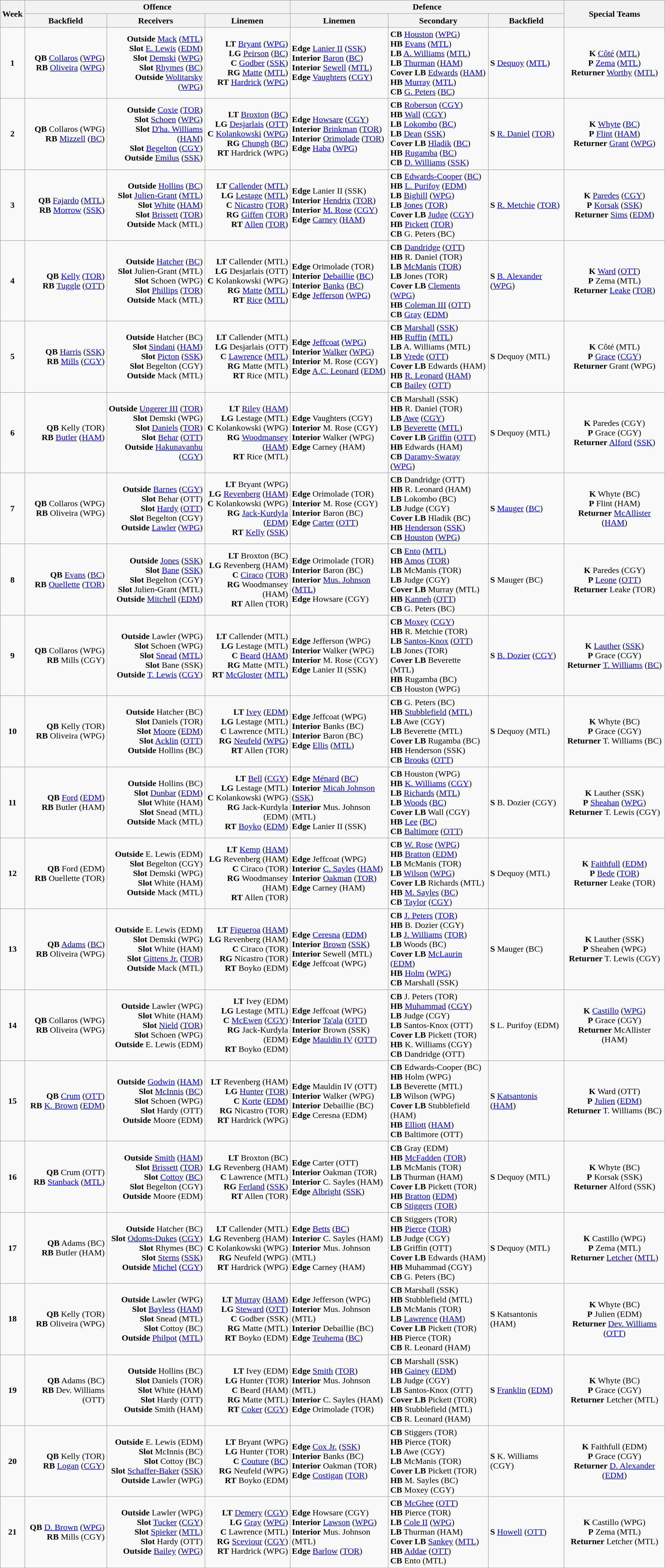<table class="wikitable collapsible collapsed">
<tr>
<th rowspan=2>Week</th>
<th colspan="3">Offence</th>
<th colspan="3">Defence</th>
<th rowspan=2>Special Teams</th>
</tr>
<tr>
<th>Backfield</th>
<th>Receivers</th>
<th>Linemen</th>
<th>Linemen</th>
<th>Secondary</th>
<th>Backfield</th>
</tr>
<tr>
<td style="text-align: center;"><strong>1</strong><br></td>
<td style="text-align: right;"><strong>QB</strong> <a href='#'>Collaros</a> (<a href='#'>WPG</a>)<br><strong>RB</strong> <a href='#'>Oliveira</a> (<a href='#'>WPG</a>)</td>
<td style="text-align: right;"><strong>Outside</strong> <a href='#'>Mack</a> (<a href='#'>MTL</a>)<br><strong>Slot</strong> <a href='#'>E. Lewis</a> (<a href='#'>EDM</a>)<br><strong>Slot</strong> <a href='#'>Demski</a> (<a href='#'>WPG</a>)<br><strong>Slot</strong> <a href='#'>Rhymes</a> (<a href='#'>BC</a>)<br><strong>Outside</strong> <a href='#'>Wolitarsky</a> (<a href='#'>WPG</a>)</td>
<td style="text-align: right;"><strong>LT</strong> <a href='#'>Bryant</a> (<a href='#'>WPG</a>)<br><strong>LG</strong> <a href='#'>Peirson</a> (<a href='#'>BC</a>)<br><strong>C</strong> <a href='#'>Godber</a> (<a href='#'>SSK</a>)<br><strong>RG</strong> <a href='#'>Matte</a> (<a href='#'>MTL</a>)<br><strong>RT</strong> <a href='#'>Hardrick</a> (<a href='#'>WPG</a>)</td>
<td><strong>Edge</strong> <a href='#'>Lanier II</a> (<a href='#'>SSK</a>)<br><strong>Interior</strong> <a href='#'>Baron</a> (<a href='#'>BC</a>)<br><strong>Interior</strong> <a href='#'>Sewell</a> (<a href='#'>MTL</a>)<br><strong>Edge</strong> <a href='#'>Vaughters</a> (<a href='#'>CGY</a>)</td>
<td><strong>CB</strong> <a href='#'>Houston</a> (<a href='#'>WPG</a>)<br><strong>HB</strong> <a href='#'>Evans</a> (<a href='#'>MTL</a>)<br><strong>LB</strong> <a href='#'>A. Williams</a> (<a href='#'>MTL</a>)<br><strong>LB</strong> <a href='#'>Thurman</a> (<a href='#'>HAM</a>)<br><strong>Cover LB</strong> <a href='#'>Edwards</a> (<a href='#'>HAM</a>)<br><strong>HB</strong> <a href='#'>Murray</a> (<a href='#'>MTL</a>)<br><strong>CB</strong> <a href='#'>G. Peters</a> (<a href='#'>BC</a>)</td>
<td><strong>S</strong> <a href='#'>Dequoy</a> (<a href='#'>MTL</a>)</td>
<td style="text-align: center;"><strong>K</strong> <a href='#'>Côté</a> (<a href='#'>MTL</a>)<br><strong>P</strong> <a href='#'>Zema</a> (<a href='#'>MTL</a>)<br><strong>Returner</strong> <a href='#'>Worthy</a> (<a href='#'>MTL</a>)</td>
</tr>
<tr>
<td style="text-align: center;"><strong>2</strong><br></td>
<td style="text-align: right;"><strong>QB</strong> Collaros (WPG)<br><strong>RB</strong> <a href='#'>Mizzell</a> (<a href='#'>BC</a>)</td>
<td style="text-align: right;"><strong>Outside</strong> <a href='#'>Coxie</a> (<a href='#'>TOR</a>)<br><strong>Slot</strong> <a href='#'>Schoen</a> (<a href='#'>WPG</a>)<br><strong>Slot</strong> <a href='#'>D'ha. Williams</a> (<a href='#'>HAM</a>)<br><strong>Slot</strong> <a href='#'>Begelton</a> (<a href='#'>CGY</a>)<br><strong>Outside</strong> <a href='#'>Emilus</a> (<a href='#'>SSK</a>)</td>
<td style="text-align: right;"><strong>LT</strong> <a href='#'>Broxton</a> (<a href='#'>BC</a>)<br><strong>LG</strong> <a href='#'>Desjarlais</a> (<a href='#'>OTT</a>)<br><strong>C</strong> <a href='#'>Kolankowski</a> (<a href='#'>WPG</a>)<br><strong>RG</strong> <a href='#'>Chungh</a> (<a href='#'>BC</a>)<br><strong>RT</strong> Hardrick (WPG)</td>
<td><strong>Edge</strong> <a href='#'>Howsare</a> (<a href='#'>CGY</a>)<br><strong>Interior</strong> <a href='#'>Brinkman</a> (<a href='#'>TOR</a>)<br><strong>Interior</strong> <a href='#'>Orimolade</a> (<a href='#'>TOR</a>)<br><strong>Edge</strong> <a href='#'>Haba</a> (<a href='#'>WPG</a>)<br></td>
<td><strong>CB</strong> <a href='#'>Roberson</a> (<a href='#'>CGY</a>)<br><strong>HB</strong> <a href='#'>Wall</a> (<a href='#'>CGY</a>)<br><strong>LB</strong> <a href='#'>Lokombo</a> (<a href='#'>BC</a>)<br><strong>LB</strong> <a href='#'>Dean</a>  (<a href='#'>SSK</a>)<br><strong>Cover LB</strong> <a href='#'>Hladik</a> (<a href='#'>BC</a>)<br><strong>HB</strong> <a href='#'>Rugamba</a> (<a href='#'>BC</a>)<br><strong>CB</strong> <a href='#'>D. Williams</a>  (<a href='#'>SSK</a>)</td>
<td><strong>S</strong> <a href='#'>R. Daniel</a> (<a href='#'>TOR</a>)</td>
<td style="text-align: center;"><strong>K</strong> <a href='#'>Whyte</a> (<a href='#'>BC</a>)<br><strong>P</strong> <a href='#'>Flint</a> (<a href='#'>HAM</a>)<br><strong>Returner</strong> <a href='#'>Grant</a> (<a href='#'>WPG</a>)</td>
</tr>
<tr>
<td style="text-align: center;"><strong>3</strong><br></td>
<td style="text-align: right;"><strong>QB</strong> <a href='#'>Fajardo</a> (<a href='#'>MTL</a>)<br><strong>RB</strong> <a href='#'>Morrow</a> (<a href='#'>SSK</a>)</td>
<td style="text-align: right;"><strong>Outside</strong> <a href='#'>Hollins</a> (<a href='#'>BC</a>)<br><strong>Slot</strong> <a href='#'>Julien-Grant</a> (<a href='#'>MTL</a>)<br><strong>Slot</strong> <a href='#'>White</a> (<a href='#'>HAM</a>)<br><strong>Slot</strong> <a href='#'>Brissett</a> (<a href='#'>TOR</a>)<br><strong>Outside</strong> Mack (MTL)</td>
<td style="text-align: right;"><strong>LT</strong> <a href='#'>Callender</a> (<a href='#'>MTL</a>)<br><strong>LG</strong> <a href='#'>Lestage</a> (<a href='#'>MTL</a>)<br><strong>C</strong> <a href='#'>Nicastro</a> (<a href='#'>TOR</a>)<br><strong>RG</strong> <a href='#'>Giffen</a> (<a href='#'>TOR</a>)<br><strong>RT</strong> <a href='#'>Allen</a> (<a href='#'>TOR</a>)</td>
<td><strong>Edge</strong> Lanier II (SSK)<br><strong>Interior</strong> <a href='#'>Hendrix</a> (<a href='#'>TOR</a>)<br><strong>Interior</strong> <a href='#'>M. Rose</a> (<a href='#'>CGY</a>)<br><strong>Edge</strong> <a href='#'>Carney</a> (<a href='#'>HAM</a>)</td>
<td><strong>CB</strong> <a href='#'>Edwards-Cooper</a>  (<a href='#'>BC</a>)<br><strong>HB</strong> <a href='#'>L. Purifoy</a> (<a href='#'>EDM</a>)<br><strong>LB</strong> <a href='#'>Bighill</a> (<a href='#'>WPG</a>)<br><strong>LB</strong> <a href='#'>Jones</a> (<a href='#'>TOR</a>)<br><strong>Cover LB</strong> <a href='#'>Judge</a> (<a href='#'>CGY</a>)<br><strong>HB</strong> <a href='#'>Pickett</a> (<a href='#'>TOR</a>)<br><strong>CB</strong> G. Peters (BC)</td>
<td><strong>S</strong> <a href='#'>R. Metchie</a> (<a href='#'>TOR</a>)</td>
<td style="text-align: center;"><strong>K</strong> <a href='#'>Paredes</a> (<a href='#'>CGY</a>)<br><strong>P</strong> <a href='#'>Korsak</a> (<a href='#'>SSK</a>)<br><strong>Returner</strong> <a href='#'>Sims</a> (<a href='#'>EDM</a>)</td>
</tr>
<tr>
<td style="text-align: center;"><strong>4</strong><br></td>
<td style="text-align: right;"><strong>QB</strong> <a href='#'>Kelly</a> (<a href='#'>TOR</a>)<br><strong>RB</strong> <a href='#'>Tuggle</a> (<a href='#'>OTT</a>)</td>
<td style="text-align: right;"><strong>Outside</strong> <a href='#'>Hatcher</a> (<a href='#'>BC</a>)<br><strong>Slot</strong> Julien-Grant (MTL)<br><strong>Slot</strong> Schoen (WPG)<br><strong>Slot</strong> <a href='#'>Phillips</a> (<a href='#'>TOR</a>)<br><strong>Outside</strong> Mack (MTL)</td>
<td style="text-align: right;"><strong>LT</strong> Callender (MTL)<br><strong>LG</strong> Desjarlais (OTT)<br><strong>C</strong> Kolankowski (WPG)<br><strong>RG</strong> <a href='#'>Matte</a> (<a href='#'>MTL</a>)<br><strong>RT</strong> <a href='#'>Rice</a> (<a href='#'>MTL</a>)</td>
<td><strong>Edge</strong> Orimolade (TOR)<br><strong>Interior</strong> <a href='#'>Debaillie</a> (<a href='#'>BC</a>)<br><strong>Interior</strong> <a href='#'>Banks</a> (<a href='#'>BC</a>)<br><strong>Edge</strong> <a href='#'>Jefferson</a> (<a href='#'>WPG</a>)</td>
<td><strong>CB</strong> <a href='#'>Dandridge</a> (<a href='#'>OTT</a>)<br><strong>HB</strong> R. Daniel (TOR)<br><strong>LB</strong> <a href='#'>McManis</a> (<a href='#'>TOR</a>)<br><strong>LB</strong> Jones (TOR)<br><strong>Cover LB</strong> <a href='#'>Clements</a> (<a href='#'>WPG</a>)<br><strong>HB</strong> <a href='#'>Coleman III</a> (<a href='#'>OTT</a>)<br><strong>CB</strong> <a href='#'>Gray</a> (<a href='#'>EDM</a>)</td>
<td><strong>S</strong> <a href='#'>B. Alexander</a> (<a href='#'>WPG</a>)</td>
<td style="text-align: center;"><strong>K</strong> <a href='#'>Ward</a> (<a href='#'>OTT</a>)<br><strong>P</strong> Zema (MTL)<br><strong>Returner</strong> <a href='#'>Leake</a> (<a href='#'>TOR</a>)</td>
</tr>
<tr>
<td style="text-align: center;"><strong>5</strong><br></td>
<td style="text-align: right;"><strong>QB</strong> <a href='#'>Harris</a> (<a href='#'>SSK</a>)<br><strong>RB</strong> <a href='#'>Mills</a> (<a href='#'>CGY</a>)</td>
<td style="text-align: right;"><strong>Outside</strong> Hatcher (BC)<br><strong>Slot</strong> <a href='#'>Sindani</a> (<a href='#'>HAM</a>)<br><strong>Slot</strong> <a href='#'>Picton</a> (<a href='#'>SSK</a>)<br><strong>Slot</strong> Begelton (CGY)<br><strong>Outside</strong> Mack (MTL)</td>
<td style="text-align: right;"><strong>LT</strong> Callender (MTL)<br><strong>LG</strong> Desjarlais (OTT)<br><strong>C</strong> <a href='#'>Lawrence</a> (<a href='#'>MTL</a>)<br><strong>RG</strong> Matte (MTL)<br><strong>RT</strong> Rice (MTL)</td>
<td><strong>Edge</strong> <a href='#'>Jeffcoat</a> (<a href='#'>WPG</a>)<br><strong>Interior</strong> <a href='#'>Walker</a> (<a href='#'>WPG</a>)<br><strong>Interior</strong> M. Rose (CGY)<br><strong>Edge</strong> <a href='#'>A.C. Leonard</a> (<a href='#'>EDM</a>)</td>
<td><strong>CB</strong> <a href='#'>Marshall</a> (<a href='#'>SSK</a>)<br><strong>HB</strong> <a href='#'>Ruffin</a> (<a href='#'>MTL</a>)<br><strong>LB</strong> A. Williams (MTL)<br><strong>LB</strong> <a href='#'>Vrede</a> (<a href='#'>OTT</a>)<br><strong>Cover LB</strong> Edwards (HAM)<br><strong>HB</strong> <a href='#'>R. Leonard</a> (<a href='#'>HAM</a>)<br><strong>CB</strong> <a href='#'>Bailey</a> (<a href='#'>OTT</a>)</td>
<td><strong>S</strong> Dequoy (MTL)</td>
<td style="text-align: center;"><strong>K</strong> Côté (MTL)<br><strong>P</strong> <a href='#'>Grace</a> (<a href='#'>CGY</a>)<br><strong>Returner</strong> Grant (WPG)</td>
</tr>
<tr>
<td style="text-align: center;"><strong>6</strong><br></td>
<td style="text-align: right;"><strong>QB</strong> Kelly (TOR)<br><strong>RB</strong> <a href='#'>Butler</a> (<a href='#'>HAM</a>)</td>
<td style="text-align: right;"><strong>Outside</strong> <a href='#'>Ungerer III</a> (<a href='#'>TOR</a>)<br><strong>Slot</strong> Demski (WPG)<br><strong>Slot</strong> <a href='#'>Daniels</a> (<a href='#'>TOR</a>)<br><strong>Slot</strong> <a href='#'>Behar</a> (<a href='#'>OTT</a>)<br><strong>Outside</strong> <a href='#'>Hakunavanhu</a> (<a href='#'>CGY</a>)</td>
<td style="text-align: right;"><strong>LT</strong> <a href='#'>Riley</a> (<a href='#'>HAM</a>)<br><strong>LG</strong> Lestage (MTL)<br><strong>C</strong> Kolankowski (WPG)<br><strong>RG</strong> <a href='#'>Woodmansey</a> (<a href='#'>HAM</a>)<br><strong>RT</strong> Rice (MTL)</td>
<td><strong>Edge</strong> Vaughters (CGY)<br><strong>Interior</strong> M. Rose (CGY)<br><strong>Interior</strong> Walker (WPG)<br><strong>Edge</strong> Carney (HAM)</td>
<td><strong>CB</strong> Marshall (SSK)<br><strong>HB</strong> R. Daniel (TOR)<br><strong>LB</strong> <a href='#'>Awe</a> (<a href='#'>CGY</a>)<br><strong>LB</strong> <a href='#'>Beverette</a> (<a href='#'>MTL</a>)<br><strong>Cover LB</strong> <a href='#'>Griffin</a> (<a href='#'>OTT</a>)<br><strong>HB</strong> Edwards (HAM)<br><strong>CB</strong> <a href='#'>Daramy-Swaray</a> (<a href='#'>WPG</a>)</td>
<td><strong>S</strong> Dequoy (MTL)</td>
<td style="text-align: center;"><strong>K</strong> Paredes (CGY)<br><strong>P</strong> Grace (CGY)<br><strong>Returner</strong> <a href='#'>Alford</a> (<a href='#'>SSK</a>)</td>
</tr>
<tr>
<td style="text-align: center;"><strong>7</strong><br></td>
<td style="text-align: right;"><strong>QB</strong> Collaros (WPG)<br><strong>RB</strong> Oliveira (WPG)</td>
<td style="text-align: right;"><strong>Outside</strong> <a href='#'>Barnes</a> (<a href='#'>CGY</a>)<br><strong>Slot</strong> Behar (OTT)<br><strong>Slot</strong> <a href='#'>Hardy</a> (<a href='#'>OTT</a>)<br><strong>Slot</strong> Begelton (CGY)<br><strong>Outside</strong> <a href='#'>Lawler</a> (<a href='#'>WPG</a>)</td>
<td style="text-align: right;"><strong>LT</strong> Bryant (WPG)<br><strong>LG</strong> <a href='#'>Revenberg</a> (<a href='#'>HAM</a>)<br><strong>C</strong> Kolankowski (WPG)<br><strong>RG</strong> <a href='#'>Jack-Kurdyla</a> (<a href='#'>EDM</a>)<br><strong>RT</strong> <a href='#'>Kelly</a> (<a href='#'>SSK</a>)</td>
<td><strong>Edge</strong> Orimolade (TOR)<br><strong>Interior</strong> M. Rose (CGY)<br><strong>Interior</strong> Baron (BC)<br><strong>Edge</strong> <a href='#'>Carter</a> (<a href='#'>OTT</a>)</td>
<td><strong>CB</strong> Dandridge (OTT)<br><strong>HB</strong> R. Leonard (HAM)<br><strong>LB</strong> Lokombo (BC)<br><strong>LB</strong> Judge (CGY)<br><strong>Cover LB</strong> Hladik (BC)<br><strong>HB</strong> <a href='#'>Henderson</a> (<a href='#'>SSK</a>)<br><strong>CB</strong> <a href='#'>Houston</a> (<a href='#'>WPG</a>)</td>
<td><strong>S</strong> <a href='#'>Mauger</a> (<a href='#'>BC</a>)</td>
<td style="text-align: center;"><strong>K</strong> Whyte (BC)<br><strong>P</strong> Flint (HAM)<br><strong>Returner</strong> <a href='#'>McAllister</a> (<a href='#'>HAM</a>)</td>
</tr>
<tr>
<td style="text-align: center;"><strong>8</strong><br></td>
<td style="text-align: right;"><strong>QB</strong> <a href='#'>Evans</a> (<a href='#'>BC</a>)<br><strong>RB</strong> <a href='#'>Ouellette</a> (<a href='#'>TOR</a>)</td>
<td style="text-align: right;"><strong>Outside</strong> <a href='#'>Jones</a> (<a href='#'>SSK</a>)<br><strong>Slot</strong> <a href='#'>Bane</a> (<a href='#'>SSK</a>)<br><strong>Slot</strong> Begelton (CGY)<br><strong>Slot</strong> Julien-Grant (MTL)<br><strong>Outside</strong> <a href='#'>Mitchell</a> (<a href='#'>EDM</a>)</td>
<td style="text-align: right;"><strong>LT</strong> Broxton (BC)<br><strong>LG</strong> Revenberg (HAM)<br><strong>C</strong> <a href='#'>Ciraco</a> (<a href='#'>TOR</a>)<br><strong>RG</strong> Woodmansey (HAM)<br><strong>RT</strong> Allen (TOR)</td>
<td><strong>Edge</strong> Orimolade (TOR)<br><strong>Interior</strong> Baron (BC)<br><strong>Interior</strong> <a href='#'>Mus. Johnson</a> (<a href='#'>MTL</a>)<br><strong>Edge</strong> Howsare (CGY)</td>
<td><strong>CB</strong> <a href='#'>Ento</a> (<a href='#'>MTL</a>)<br><strong>HB</strong> <a href='#'>Amos</a> (<a href='#'>TOR</a>)<br><strong>LB</strong> McManis (TOR)<br><strong>LB</strong> Judge (CGY)<br><strong>Cover LB</strong> Murray (MTL)<br><strong>HB</strong> <a href='#'>Kanneh</a> (<a href='#'>OTT</a>)<br><strong>CB</strong> G. Peters (BC)</td>
<td><strong>S</strong> Mauger (BC)</td>
<td style="text-align: center;"><strong>K</strong> Paredes (CGY)<br><strong>P</strong> <a href='#'>Leone</a> (<a href='#'>OTT</a>)<br><strong>Returner</strong> Leake (TOR)</td>
</tr>
<tr>
<td style="text-align: center;"><strong>9</strong><br></td>
<td style="text-align: right;"><strong>QB</strong> Collaros (WPG)<br><strong>RB</strong> Mills (CGY)</td>
<td style="text-align: right;"><strong>Outside</strong> Lawler (WPG)<br><strong>Slot</strong> Schoen (WPG)<br><strong>Slot</strong> <a href='#'>Snead</a> (<a href='#'>MTL</a>)<br><strong>Slot</strong> Bane (SSK)<br><strong>Outside</strong> <a href='#'>T. Lewis</a> (<a href='#'>CGY</a>)</td>
<td style="text-align: right;"><strong>LT</strong> Callender (MTL)<br><strong>LG</strong> Lestage (MTL)<br><strong>C</strong> <a href='#'>Beard</a> (<a href='#'>HAM</a>)<br><strong>RG</strong> Matte (MTL)<br><strong>RT</strong> <a href='#'>McGloster</a> (<a href='#'>MTL</a>)</td>
<td><strong>Edge</strong> Jefferson (WPG)<br><strong>Interior</strong> Walker (WPG)<br><strong>Interior</strong> M. Rose (CGY)<br><strong>Edge</strong> Lanier II (SSK)</td>
<td><strong>CB</strong> <a href='#'>Moxey</a> (<a href='#'>CGY</a>)<br><strong>HB</strong> R. Metchie (TOR)<br><strong>LB</strong> <a href='#'>Santos-Knox</a> (<a href='#'>OTT</a>)<br><strong>LB</strong> Jones (TOR)<br><strong>Cover LB</strong> Beverette (MTL)<br><strong>HB</strong> Rugamba (BC)<br><strong>CB</strong> Houston (WPG)</td>
<td><strong>S</strong> <a href='#'>B. Dozier</a> (<a href='#'>CGY</a>)</td>
<td style="text-align: center;"><strong>K</strong> <a href='#'>Lauther</a> (<a href='#'>SSK</a>)<br><strong>P</strong> Grace (CGY)<br><strong>Returner</strong> <a href='#'>T. Williams</a> (<a href='#'>BC</a>)</td>
</tr>
<tr>
<td style="text-align: center;"><strong>10</strong><br></td>
<td style="text-align: right;"><strong>QB</strong> Kelly (TOR)<br><strong>RB</strong> Oliveira (WPG)</td>
<td style="text-align: right;"><strong>Outside</strong> Hatcher (BC)<br><strong>Slot</strong> Daniels (TOR)<br><strong>Slot</strong> <a href='#'>Moore</a> (<a href='#'>EDM</a>)<br><strong>Slot</strong> <a href='#'>Acklin</a> (<a href='#'>OTT</a>)<br><strong>Outside</strong> Hollins (BC)</td>
<td style="text-align: right;"><strong>LT</strong> <a href='#'>Ivey</a> (<a href='#'>EDM</a>)<br><strong>LG</strong> Lestage (MTL)<br><strong>C</strong> Lawrence (MTL)<br><strong>RG</strong> <a href='#'>Neufeld</a> (<a href='#'>WPG</a>)<br><strong>RT</strong> Allen (TOR)</td>
<td><strong>Edge</strong> Jeffcoat (WPG)<br><strong>Interior</strong> Banks (BC)<br><strong>Interior</strong> Baron (BC)<br><strong>Edge</strong> <a href='#'>Ellis</a> (<a href='#'>MTL</a>)</td>
<td><strong>CB</strong> G. Peters (BC)<br><strong>HB</strong> <a href='#'>Stubblefield</a> (<a href='#'>MTL</a>)<br><strong>LB</strong> Awe (CGY)<br><strong>LB</strong> Beverette (MTL)<br><strong>Cover LB</strong> Rugamba (BC)<br><strong>HB</strong> Henderson (SSK)<br><strong>CB</strong> <a href='#'>Brooks</a> (<a href='#'>OTT</a>)</td>
<td><strong>S</strong> Dequoy (MTL)</td>
<td style="text-align: center;"><strong>K</strong> Whyte (BC)<br><strong>P</strong> Grace (CGY)<br><strong>Returner</strong> T. Williams (BC)</td>
</tr>
<tr>
<td style="text-align: center;"><strong>11</strong><br></td>
<td style="text-align: right;"><strong>QB</strong> <a href='#'>Ford</a> (<a href='#'>EDM</a>)<br><strong>RB</strong> Butler (HAM)</td>
<td style="text-align: right;"><strong>Outside</strong> Hollins (BC)<br><strong>Slot</strong> <a href='#'>Dunbar</a> (<a href='#'>EDM</a>)<br><strong>Slot</strong> White (HAM)<br><strong>Slot</strong> Snead (MTL)<br><strong>Outside</strong> Mack (MTL)</td>
<td style="text-align: right;"><strong>LT</strong> <a href='#'>Bell</a> (<a href='#'>CGY</a>)<br><strong>LG</strong> Lestage (MTL)<br><strong>C</strong> Kolankowski (WPG)<br><strong>RG</strong> Jack-Kurdyla (EDM)<br><strong>RT</strong> <a href='#'>Boyko</a> (<a href='#'>EDM</a>)</td>
<td><strong>Edge</strong> <a href='#'>Ménard</a> (<a href='#'>BC</a>)<br><strong>Interior</strong> <a href='#'>Micah Johnson</a> (<a href='#'>SSK</a>)<br><strong>Interior</strong> Mus. Johnson (MTL)<br><strong>Edge</strong> Lanier II (SSK)</td>
<td><strong>CB</strong> Houston (WPG)<br><strong>HB</strong> <a href='#'>K. Williams</a> (<a href='#'>CGY</a>)<br><strong>LB</strong> <a href='#'>Richards</a> (<a href='#'>MTL</a>)<br><strong>LB</strong> <a href='#'>Woods</a> (<a href='#'>BC</a>)<br><strong>Cover LB</strong> Wall (CGY)<br><strong>HB</strong> <a href='#'>Lee</a> (<a href='#'>BC</a>)<br><strong>CB</strong> <a href='#'>Baltimore</a> (<a href='#'>OTT</a>)</td>
<td><strong>S</strong> B. Dozier (CGY)</td>
<td style="text-align: center;"><strong>K</strong> Lauther (SSK)<br><strong>P</strong> <a href='#'>Sheahan</a> (<a href='#'>WPG</a>)<br><strong>Returner</strong> T. Lewis (CGY)</td>
</tr>
<tr>
<td style="text-align: center;"><strong>12</strong><br></td>
<td style="text-align: right;"><strong>QB</strong> Ford (EDM)<br><strong>RB</strong> Ouellette (TOR)</td>
<td style="text-align: right;"><strong>Outside</strong> E. Lewis (EDM)<br><strong>Slot</strong> Begelton (CGY)<br><strong>Slot</strong> Demski (WPG)<br><strong>Slot</strong> White (HAM)<br><strong>Outside</strong> Mack (MTL)</td>
<td style="text-align: right;"><strong>LT</strong> <a href='#'>Kemp</a> (<a href='#'>HAM</a>)<br><strong>LG</strong> Revenberg (HAM)<br><strong>C</strong> Ciraco (TOR)<br><strong>RG</strong> Woodmansey (HAM)<br><strong>RT</strong> Allen (TOR)</td>
<td><strong>Edge</strong> Jeffcoat (WPG)<br><strong>Interior</strong> <a href='#'>C. Sayles</a> (<a href='#'>HAM</a>)<br><strong>Interior</strong> <a href='#'>Oakman</a> (<a href='#'>TOR</a>)<br><strong>Edge</strong> Carney (HAM)</td>
<td><strong>CB</strong> <a href='#'>W. Rose</a> (<a href='#'>WPG</a>)<br><strong>HB</strong> <a href='#'>Bratton</a> (<a href='#'>EDM</a>)<br><strong>LB</strong> McManis (TOR)<br><strong>LB</strong> <a href='#'>Wilson</a> (<a href='#'>WPG</a>)<br><strong>Cover LB</strong> Richards (MTL)<br><strong>HB</strong> <a href='#'>M. Sayles</a> (<a href='#'>BC</a>)<br><strong>CB</strong> <a href='#'>Taylor</a> (<a href='#'>CGY</a>)</td>
<td><strong>S</strong> Dequoy (MTL)</td>
<td style="text-align: center;"><strong>K</strong> <a href='#'>Faithfull</a> (<a href='#'>EDM</a>)<br><strong>P</strong> <a href='#'>Bede</a> (<a href='#'>TOR</a>)<br><strong>Returner</strong> Leake (TOR)</td>
</tr>
<tr>
<td style="text-align: center;"><strong>13</strong><br></td>
<td style="text-align: right;"><strong>QB</strong> <a href='#'>Adams</a> (<a href='#'>BC</a>)<br><strong>RB</strong> Oliveira (WPG)</td>
<td style="text-align: right;"><strong>Outside</strong> E. Lewis (EDM)<br><strong>Slot</strong> Demski (WPG)<br><strong>Slot</strong> White (HAM)<br><strong>Slot</strong> <a href='#'>Gittens Jr.</a> (<a href='#'>TOR</a>)<br><strong>Outside</strong> Mack (MTL)</td>
<td style="text-align: right;"><strong>LT</strong> <a href='#'>Figueroa</a> (<a href='#'>HAM</a>)<br><strong>LG</strong> Revenberg (HAM)<br><strong>C</strong> Ciraco (TOR)<br><strong>RG</strong> Nicastro (TOR)<br><strong>RT</strong> Boyko (EDM)</td>
<td><strong>Edge</strong> <a href='#'>Ceresna</a> (<a href='#'>EDM</a>)<br><strong>Interior</strong> <a href='#'>Brown</a> (<a href='#'>SSK</a>)<br><strong>Interior</strong> Sewell (MTL)<br><strong>Edge</strong> Jeffcoat (WPG)</td>
<td><strong>CB</strong> <a href='#'>J. Peters</a> (<a href='#'>TOR</a>)<br><strong>HB</strong> B. Dozier (CGY)<br><strong>LB</strong> <a href='#'>J. Williams</a> (<a href='#'>TOR</a>)<br><strong>LB</strong> Woods (BC)<br><strong>Cover LB</strong> <a href='#'>McLaurin</a> (<a href='#'>EDM</a>)<br><strong>HB</strong> <a href='#'>Holm</a> (<a href='#'>WPG</a>)<br><strong>CB</strong> Marshall (SSK)</td>
<td><strong>S</strong> Mauger (BC)</td>
<td style="text-align: center;"><strong>K</strong> Lauther (SSK)<br><strong>P</strong> Sheahen (WPG)<br><strong>Returner</strong> T. Lewis (CGY)</td>
</tr>
<tr>
<td style="text-align: center;"><strong>14</strong><br></td>
<td style="text-align: right;"><strong>QB</strong> Collaros (WPG)<br><strong>RB</strong> Oliveira (WPG)</td>
<td style="text-align: right;"><strong>Outside</strong> Lawler (WPG)<br><strong>Slot</strong> White (HAM)<br><strong>Slot</strong> <a href='#'>Nield</a> (<a href='#'>TOR</a>)<br><strong>Slot</strong> Schoen (WPG)<br><strong>Outside</strong> E. Lewis (EDM)</td>
<td style="text-align: right;"><strong>LT</strong> Ivey (EDM)<br><strong>LG</strong> Lestage (MTL)<br><strong>C</strong> <a href='#'>McEwen</a> (<a href='#'>CGY</a>)<br><strong>RG</strong> Jack-Kurdyla (EDM)<br><strong>RT</strong> Boyko (EDM)</td>
<td><strong>Edge</strong> Jeffcoat (WPG)<br><strong>Interior</strong> <a href='#'>Ta'ala</a> (<a href='#'>OTT</a>)<br><strong>Interior</strong> Brown (SSK)<br><strong>Edge</strong> <a href='#'>Mauldin IV</a> (<a href='#'>OTT</a>)</td>
<td><strong>CB</strong> J. Peters (TOR)<br><strong>HB</strong> <a href='#'>Muhammad</a> (<a href='#'>CGY</a>)<br><strong>LB</strong> Judge (CGY)<br><strong>LB</strong> Santos-Knox (OTT)<br><strong>Cover LB</strong> Pickett (TOR)<br><strong>HB</strong> K. Williams (CGY)<br><strong>CB</strong> Dandridge (OTT)</td>
<td><strong>S</strong> L. Purifoy (EDM)</td>
<td style="text-align: center;"><strong>K</strong> <a href='#'>Castillo</a> (<a href='#'>WPG</a>)<br><strong>P</strong> Grace (CGY)<br><strong>Returner</strong> McAllister (HAM)</td>
</tr>
<tr>
<td style="text-align: center;"><strong>15</strong><br></td>
<td style="text-align: right;"><strong>QB</strong> <a href='#'>Crum</a> (<a href='#'>OTT</a>)<br><strong>RB</strong> <a href='#'>K. Brown</a> (<a href='#'>EDM</a>)</td>
<td style="text-align: right;"><strong>Outside</strong> <a href='#'>Godwin</a> (<a href='#'>HAM</a>)<br><strong>Slot</strong> <a href='#'>McInnis</a> (<a href='#'>BC</a>)<br><strong>Slot</strong> Schoen (WPG)<br><strong>Slot</strong> Hardy (OTT)<br><strong>Outside</strong> Moore (EDM)</td>
<td style="text-align: right;"><strong>LT</strong> Revenberg (HAM)<br><strong>LG</strong> <a href='#'>Hunter</a> (<a href='#'>TOR</a>)<br><strong>C</strong> <a href='#'>Korte</a> (<a href='#'>EDM</a>)<br><strong>RG</strong> Nicastro (TOR)<br><strong>RT</strong> Hardrick (WPG)</td>
<td><strong>Edge</strong> Mauldin IV (OTT)<br><strong>Interior</strong> Walker (WPG)<br><strong>Interior</strong> Debaillie (BC)<br><strong>Edge</strong> Ceresna (EDM)</td>
<td><strong>CB</strong> Edwards-Cooper (BC)<br><strong>HB</strong> Holm (WPG)<br><strong>LB</strong> Beverette (MTL)<br><strong>LB</strong> Wilson (WPG)<br><strong>Cover LB</strong> Stubblefield (HAM)<br><strong>HB</strong> <a href='#'>Elliott</a> (<a href='#'>HAM</a>)<br><strong>CB</strong> Baltimore (OTT)</td>
<td><strong>S</strong> <a href='#'>Katsantonis</a> (<a href='#'>HAM</a>)</td>
<td style="text-align: center;"><strong>K</strong> Ward (OTT)<br><strong>P</strong> <a href='#'>Julien</a> (<a href='#'>EDM</a>)<br><strong>Returner</strong> T. Williams (BC)</td>
</tr>
<tr>
<td style="text-align: center;"><strong>16</strong><br></td>
<td style="text-align: right;"><strong>QB</strong> Crum (OTT)<br><strong>RB</strong> <a href='#'>Stanback</a> (<a href='#'>MTL</a>)</td>
<td style="text-align: right;"><strong>Outside</strong> <a href='#'>Smith</a> (<a href='#'>HAM</a>)<br><strong>Slot</strong> <a href='#'>Brissett</a> (<a href='#'>TOR</a>)<br><strong>Slot</strong> <a href='#'>Cottoy</a> (<a href='#'>BC</a>)<br><strong>Slot</strong> Begelton (CGY)<br><strong>Outside</strong> Moore (EDM)</td>
<td style="text-align: right;"><strong>LT</strong> Broxton (BC)<br><strong>LG</strong> Revenberg (HAM)<br><strong>C</strong> Lawrence (MTL)<br><strong>RG</strong> <a href='#'>Ferland</a> (<a href='#'>SSK</a>)<br><strong>RT</strong> Allen (TOR)</td>
<td><strong>Edge</strong> Carter (OTT)<br><strong>Interior</strong> Oakman (TOR)<br><strong>Interior</strong> C. Sayles (HAM)<br><strong>Edge</strong> <a href='#'>Albright</a> (<a href='#'>SSK</a>)</td>
<td><strong>CB</strong> Gray (EDM)<br><strong>HB</strong> <a href='#'>McFadden</a> (<a href='#'>TOR</a>)<br><strong>LB</strong> McManis (TOR)<br><strong>LB</strong> Thurman (HAM)<br><strong>Cover LB</strong> Pickett (TOR)<br><strong>HB</strong> <a href='#'>Bratton</a> (<a href='#'>EDM</a>)<br><strong>CB</strong> <a href='#'>Stiggers</a> (<a href='#'>TOR</a>)</td>
<td><strong>S</strong> Dequoy (MTL)</td>
<td style="text-align: center;"><strong>K</strong> Whyte (BC)<br><strong>P</strong> Korsak (SSK)<br><strong>Returner</strong> Alford (SSK)</td>
</tr>
<tr>
<td style="text-align: center;"><strong>17</strong><br></td>
<td style="text-align: right;"><strong>QB</strong> Adams (BC)<br><strong>RB</strong> Butler (HAM)</td>
<td style="text-align: right;"><strong>Outside</strong> Hatcher (BC)<br><strong>Slot</strong> <a href='#'>Odoms-Dukes</a> (<a href='#'>CGY</a>)<br><strong>Slot</strong> Rhymes (BC)<br><strong>Slot</strong> <a href='#'>Sterns</a> (<a href='#'>SSK</a>)<br><strong>Outside</strong> <a href='#'>Michel</a> (<a href='#'>CGY</a>)</td>
<td style="text-align: right;"><strong>LT</strong> Callender (MTL)<br><strong>LG</strong> Revenberg (HAM)<br><strong>C</strong> Kolankowski (WPG)<br><strong>RG</strong> Neufeld (WPG)<br><strong>RT</strong> Hardrick (WPG)</td>
<td><strong>Edge</strong> <a href='#'>Betts</a> (<a href='#'>BC</a>)<br><strong>Interior</strong> C. Sayles (HAM)<br><strong>Interior</strong> Mus. Johnson (MTL)<br><strong>Edge</strong> Carney (HAM)</td>
<td><strong>CB</strong> Stiggers (TOR)<br><strong>HB</strong> <a href='#'>Pierce</a> (<a href='#'>TOR</a>)<br><strong>LB</strong> Judge (CGY)<br><strong>LB</strong> Griffin (OTT)<br><strong>Cover LB</strong> Edwards (HAM)<br><strong>HB</strong> Muhammad (CGY)<br><strong>CB</strong> G. Peters (BC)</td>
<td><strong>S</strong> Dequoy (MTL)</td>
<td style="text-align: center;"><strong>K</strong> Castillo (WPG)<br><strong>P</strong> Zema (MTL)<br><strong>Returner</strong> <a href='#'>Letcher</a> (<a href='#'>MTL</a>)</td>
</tr>
<tr>
<td style="text-align: center;"><strong>18</strong><br></td>
<td style="text-align: right;"><strong>QB</strong> Kelly (TOR)<br><strong>RB</strong> Oliveira (WPG)</td>
<td style="text-align: right;"><strong>Outside</strong> Lawler (WPG)<br><strong>Slot</strong> <a href='#'>Bayless</a> (<a href='#'>HAM</a>)<br><strong>Slot</strong> Snead (MTL)<br><strong>Slot</strong> Cottoy (BC)<br><strong>Outside</strong> <a href='#'>Philpot</a> (<a href='#'>MTL</a>)</td>
<td style="text-align: right;"><strong>LT</strong> <a href='#'>Murray</a> (<a href='#'>HAM</a>)<br><strong>LG</strong> <a href='#'>Steward</a> (<a href='#'>OTT</a>)<br><strong>C</strong> Godber (SSK)<br><strong>RG</strong> Matte (MTL)<br><strong>RT</strong> Boyko (EDM)</td>
<td><strong>Edge</strong> Jefferson (WPG)<br><strong>Interior</strong> Mus. Johnson (MTL)<br><strong>Interior</strong> Debaillie (BC)<br><strong>Edge</strong> <a href='#'>Teuhema</a> (<a href='#'>BC</a>)</td>
<td><strong>CB</strong> Marshall (SSK)<br><strong>HB</strong> Stubblefield (MTL)<br><strong>LB</strong> McManis (TOR)<br><strong>LB</strong> <a href='#'>Lawrence</a> (<a href='#'>HAM</a>)<br><strong>Cover LB</strong> Pickett (TOR)<br><strong>HB</strong> Pierce (TOR)<br><strong>CB</strong> R. Leonard (HAM)</td>
<td><strong>S</strong> Katsantonis (HAM)</td>
<td style="text-align: center;"><strong>K</strong> Whyte (BC)<br><strong>P</strong> Julien (EDM)<br><strong>Returner</strong> <a href='#'>Dev. Williams</a> (<a href='#'>OTT</a>)</td>
</tr>
<tr>
<td style="text-align: center;"><strong>19</strong><br></td>
<td style="text-align: right;"><strong>QB</strong> Adams (BC)<br><strong>RB</strong> Dev. Williams (OTT)</td>
<td style="text-align: right;"><strong>Outside</strong> Hollins (BC)<br><strong>Slot</strong> Daniels (TOR)<br><strong>Slot</strong> White (HAM)<br><strong>Slot</strong> Hardy (OTT)<br><strong>Outside</strong> Smith (HAM)</td>
<td style="text-align: right;"><strong>LT</strong> Ivey (EDM)<br><strong>LG</strong> Hunter (TOR)<br><strong>C</strong> Beard (HAM)<br><strong>RG</strong> Matte (MTL)<br><strong>RT</strong> <a href='#'>Coker</a> (<a href='#'>CGY</a>)</td>
<td><strong>Edge</strong> <a href='#'>Smith</a> (<a href='#'>TOR</a>)<br><strong>Interior</strong> Mus. Johnson (MTL)<br><strong>Interior</strong> C. Sayles (HAM)<br><strong>Edge</strong> Orimolade (TOR)</td>
<td><strong>CB</strong> Marshall (SSK)<br><strong>HB</strong> <a href='#'>Gainey</a> (<a href='#'>EDM</a>)<br><strong>LB</strong> Judge (CGY)<br><strong>LB</strong> Santos-Knox (OTT)<br><strong>Cover LB</strong> Pickett (TOR)<br><strong>HB</strong> Stubblefield (MTL)<br><strong>CB</strong> R. Leonard (HAM)</td>
<td><strong>S</strong> <a href='#'>Franklin</a> (<a href='#'>EDM</a>)</td>
<td style="text-align: center;"><strong>K</strong> Whyte (BC)<br><strong>P</strong> Grace (CGY)<br><strong>Returner</strong> Letcher (MTL)</td>
</tr>
<tr>
<td style="text-align: center;"><strong>20</strong><br></td>
<td style="text-align: right;"><strong>QB</strong> Kelly (TOR)<br><strong>RB</strong> <a href='#'>Logan</a> (<a href='#'>CGY</a>)</td>
<td style="text-align: right;"><strong>Outside</strong> E. Lewis (EDM)<br><strong>Slot</strong> McInnis (BC)<br><strong>Slot</strong> Cottoy (BC)<br><strong>Slot</strong> <a href='#'>Schaffer-Baker</a> (<a href='#'>SSK</a>)<br><strong>Outside</strong> Lawler (WPG)</td>
<td style="text-align: right;"><strong>LT</strong> Bryant (WPG)<br><strong>LG</strong> Hunter (TOR)<br><strong>C</strong> <a href='#'>Couture</a> (<a href='#'>BC</a>)<br><strong>RG</strong> Neufeld (WPG)<br><strong>RT</strong> Boyko (EDM)</td>
<td><strong>Edge</strong> <a href='#'>Cox Jr.</a> (<a href='#'>SSK</a>)<br><strong>Interior</strong> Banks (BC)<br><strong>Interior</strong> Oakman (TOR)<br><strong>Edge</strong> <a href='#'>Costigan</a> (<a href='#'>TOR</a>)</td>
<td><strong>CB</strong> Stiggers (TOR)<br><strong>HB</strong> Pierce (TOR)<br><strong>LB</strong> Awe (CGY)<br><strong>LB</strong> McManis (TOR)<br><strong>Cover LB</strong> Pickett (TOR)<br><strong>HB</strong> M. Sayles (BC)<br><strong>CB</strong> Moxey (CGY)</td>
<td><strong>S</strong> K. Williams (CGY)</td>
<td style="text-align: center;"><strong>K</strong> Faithfull (EDM)<br><strong>P</strong> Grace (CGY)<br><strong>Returner</strong> <a href='#'>D. Alexander</a> (<a href='#'>EDM</a>)</td>
</tr>
<tr>
<td style="text-align: center;"><strong>21</strong><br></td>
<td style="text-align: right;"><strong>QB</strong> <a href='#'>D. Brown</a> (<a href='#'>WPG</a>)<br><strong>RB</strong> Mills (CGY)</td>
<td style="text-align: right;"><strong>Outside</strong> Lawler (WPG)<br><strong>Slot</strong> <a href='#'>Tucker</a> (<a href='#'>CGY</a>)<br><strong>Slot</strong> <a href='#'>Spieker</a> (<a href='#'>MTL</a>)<br><strong>Slot</strong> Hardy (OTT)<br><strong>Outside</strong> <a href='#'>Bailey</a> (<a href='#'>WPG</a>)</td>
<td style="text-align: right;"><strong>LT</strong> <a href='#'>Demery</a> (<a href='#'>CGY</a>)<br><strong>LG</strong> <a href='#'>Gray</a> (<a href='#'>WPG</a>)<br><strong>C</strong> Lawrence (MTL)<br><strong>RG</strong> <a href='#'>Sceviour</a> (<a href='#'>CGY</a>)<br><strong>RT</strong> Hardrick (WPG)</td>
<td><strong>Edge</strong> Howsare (CGY)<br><strong>Interior</strong> <a href='#'>Lawson</a> (<a href='#'>WPG</a>)<br><strong>Interior</strong> Mus. Johnson (MTL)<br><strong>Edge</strong> <a href='#'>Barlow</a> (<a href='#'>TOR</a>)</td>
<td><strong>CB</strong> <a href='#'>McGhee</a> (<a href='#'>OTT</a>)<br><strong>HB</strong> Pierce (TOR)<br><strong>LB</strong> <a href='#'>Cole II</a> (<a href='#'>WPG</a>)<br><strong>LB</strong> Thurman (HAM)<br><strong>Cover LB</strong> <a href='#'>Sankey</a> (<a href='#'>MTL</a>)<br><strong>HB</strong> <a href='#'>Addae</a> (<a href='#'>OTT</a>)<br><strong>CB</strong> Ento (MTL)</td>
<td><strong>S</strong> <a href='#'>Howell</a> (<a href='#'>OTT</a>)</td>
<td style="text-align: center;"><strong>K</strong> Castillo (WPG)<br><strong>P</strong> Zema (MTL)<br><strong>Returner</strong> Letcher (MTL)</td>
</tr>
</table>
